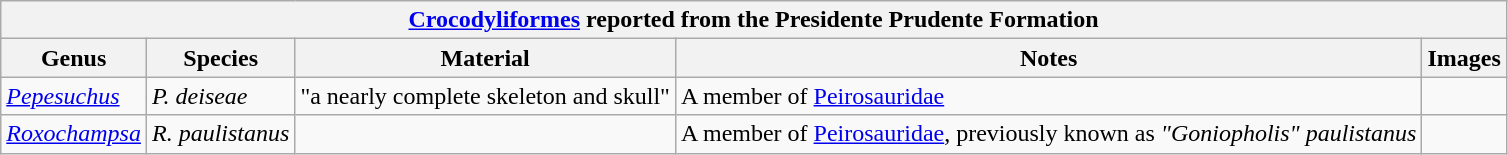<table class="wikitable" align="center">
<tr>
<th colspan="7" style="text-align:center;"><strong><a href='#'>Crocodyliformes</a> reported from the Presidente Prudente Formation</strong></th>
</tr>
<tr>
<th>Genus</th>
<th>Species</th>
<th>Material</th>
<th>Notes</th>
<th>Images</th>
</tr>
<tr>
<td><em><a href='#'>Pepesuchus</a></em></td>
<td><em>P. deiseae</em></td>
<td>"a nearly complete skeleton and skull"</td>
<td>A member of <a href='#'>Peirosauridae</a></td>
<td></td>
</tr>
<tr>
<td><em><a href='#'>Roxochampsa</a></em></td>
<td><em>R. paulistanus</em></td>
<td></td>
<td>A member of <a href='#'>Peirosauridae</a>, previously known as <em>"Goniopholis" paulistanus</em></td>
<td></td>
</tr>
</table>
